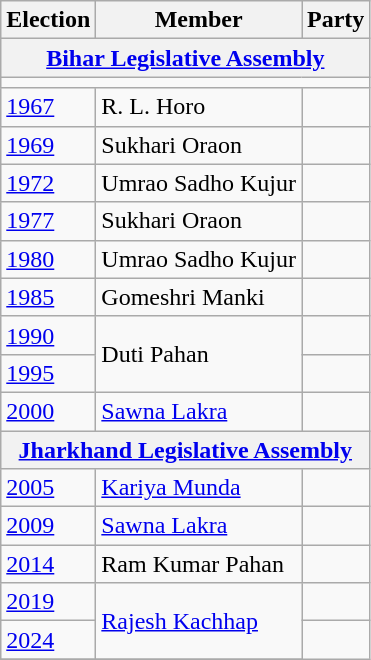<table class="wikitable sortable">
<tr>
<th>Election</th>
<th>Member</th>
<th colspan=2>Party</th>
</tr>
<tr>
<th colspan=4><a href='#'>Bihar Legislative Assembly</a></th>
</tr>
<tr>
<td colspan="4"></td>
</tr>
<tr>
<td><a href='#'>1967</a></td>
<td>R. L. Horo</td>
<td></td>
</tr>
<tr>
<td><a href='#'>1969</a></td>
<td>Sukhari Oraon</td>
<td></td>
</tr>
<tr>
<td><a href='#'>1972</a></td>
<td>Umrao Sadho Kujur</td>
<td></td>
</tr>
<tr>
<td><a href='#'>1977</a></td>
<td>Sukhari Oraon</td>
<td></td>
</tr>
<tr>
<td><a href='#'>1980</a></td>
<td>Umrao Sadho Kujur</td>
<td></td>
</tr>
<tr>
<td><a href='#'>1985</a></td>
<td>Gomeshri Manki</td>
</tr>
<tr>
<td><a href='#'>1990</a></td>
<td rowspan="2">Duti Pahan</td>
<td></td>
</tr>
<tr>
<td><a href='#'>1995</a></td>
</tr>
<tr>
<td><a href='#'>2000</a></td>
<td><a href='#'>Sawna Lakra</a></td>
<td></td>
</tr>
<tr>
<th colspan=4><a href='#'>Jharkhand Legislative Assembly</a></th>
</tr>
<tr>
<td><a href='#'>2005</a></td>
<td><a href='#'>Kariya Munda</a></td>
<td></td>
</tr>
<tr>
<td><a href='#'>2009</a></td>
<td><a href='#'>Sawna Lakra</a></td>
<td></td>
</tr>
<tr>
<td><a href='#'>2014</a></td>
<td>Ram Kumar Pahan</td>
<td></td>
</tr>
<tr>
<td><a href='#'>2019</a></td>
<td rowspan=2><a href='#'>Rajesh Kachhap</a></td>
<td></td>
</tr>
<tr>
<td><a href='#'>2024</a></td>
</tr>
<tr>
</tr>
</table>
